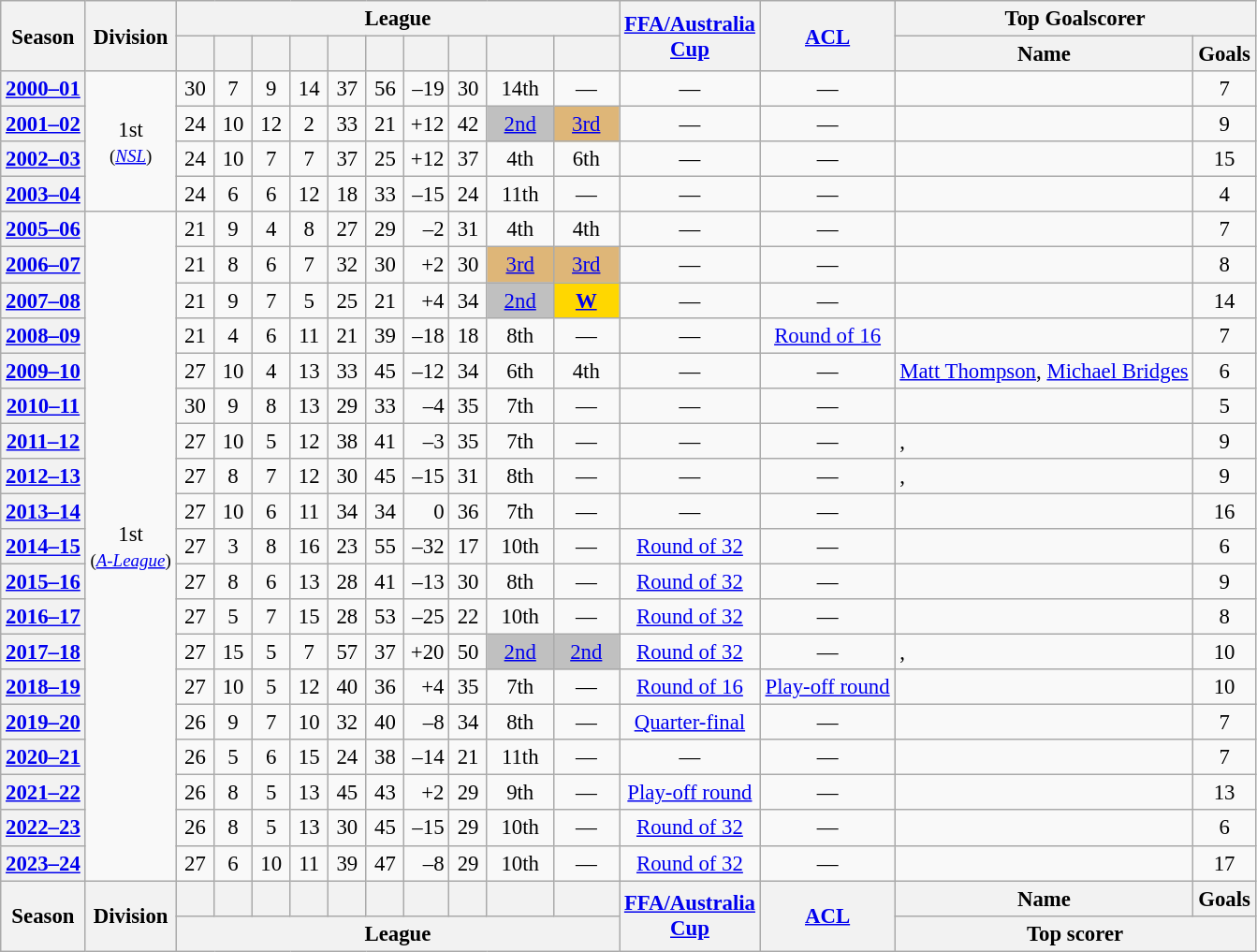<table class="wikitable"  style="font-size:95%; text-align: center;">
<tr>
<th rowspan=2>Season</th>
<th rowspan=2>Division</th>
<th colspan=10>League</th>
<th rowspan=2><a href='#'>FFA/Australia<br>Cup</a></th>
<th rowspan=2><a href='#'>ACL</a></th>
<th colspan=2>Top Goalscorer</th>
</tr>
<tr>
<th width=20px></th>
<th width=20px></th>
<th width=20px></th>
<th width=20px></th>
<th width=20px></th>
<th width=20px></th>
<th width=25px></th>
<th width=20px></th>
<th width=40px></th>
<th width=40px></th>
<th>Name</th>
<th>Goals</th>
</tr>
<tr>
<th><a href='#'>2000–01</a></th>
<td rowspan="4">1st<br><small>(<em><a href='#'>NSL</a></em>)</small></td>
<td>30</td>
<td>7</td>
<td>9</td>
<td>14</td>
<td>37</td>
<td>56</td>
<td style=text-align:right>–19</td>
<td>30</td>
<td>14th</td>
<td>—</td>
<td>—</td>
<td>—</td>
<td style=text-align:left> </td>
<td>7</td>
</tr>
<tr>
<th><a href='#'>2001–02</a></th>
<td>24</td>
<td>10</td>
<td>12</td>
<td>2</td>
<td>33</td>
<td>21</td>
<td style=text-align:right>+12</td>
<td>42</td>
<td bgcolor=silver><a href='#'>2nd</a></td>
<td bgcolor=#deb678><a href='#'>3rd</a></td>
<td>—</td>
<td>—</td>
<td style=text-align:left> </td>
<td>9</td>
</tr>
<tr>
<th><a href='#'>2002–03</a></th>
<td>24</td>
<td>10</td>
<td>7</td>
<td>7</td>
<td>37</td>
<td>25</td>
<td style=text-align:right>+12</td>
<td>37</td>
<td>4th</td>
<td>6th</td>
<td>—</td>
<td>—</td>
<td style=text-align:left> </td>
<td>15</td>
</tr>
<tr>
<th><a href='#'>2003–04</a></th>
<td>24</td>
<td>6</td>
<td>6</td>
<td>12</td>
<td>18</td>
<td>33</td>
<td style=text-align:right>–15</td>
<td>24</td>
<td>11th</td>
<td>—</td>
<td>—</td>
<td>—</td>
<td style=text-align:left> </td>
<td>4</td>
</tr>
<tr>
<th><a href='#'>2005–06</a></th>
<td rowspan="19">1st<br><small>(<em><a href='#'>A-League</a></em>)</small></td>
<td>21</td>
<td>9</td>
<td>4</td>
<td>8</td>
<td>27</td>
<td>29</td>
<td style=text-align:right>–2</td>
<td>31</td>
<td>4th</td>
<td>4th</td>
<td>—</td>
<td>—</td>
<td style=text-align:left> </td>
<td>7</td>
</tr>
<tr>
<th><a href='#'>2006–07</a></th>
<td>21</td>
<td>8</td>
<td>6</td>
<td>7</td>
<td>32</td>
<td>30</td>
<td style=text-align:right>+2</td>
<td>30</td>
<td bgcolor=#deb678><a href='#'>3rd</a></td>
<td bgcolor=#deb678><a href='#'>3rd</a></td>
<td>—</td>
<td>—</td>
<td style=text-align:left> </td>
<td>8</td>
</tr>
<tr>
<th><a href='#'>2007–08</a></th>
<td>21</td>
<td>9</td>
<td>7</td>
<td>5</td>
<td>25</td>
<td>21</td>
<td style=text-align:right>+4</td>
<td>34</td>
<td bgcolor=silver><a href='#'>2nd</a></td>
<td bgcolor=gold><strong><a href='#'>W</a></strong></td>
<td>—</td>
<td>—</td>
<td style=text-align:left> </td>
<td>14</td>
</tr>
<tr>
<th><a href='#'>2008–09</a></th>
<td>21</td>
<td>4</td>
<td>6</td>
<td>11</td>
<td>21</td>
<td>39</td>
<td style=text-align:right>–18</td>
<td>18</td>
<td>8th</td>
<td>—</td>
<td>—</td>
<td><a href='#'>Round of 16</a></td>
<td style=text-align:left> </td>
<td>7</td>
</tr>
<tr>
<th><a href='#'>2009–10</a></th>
<td>27</td>
<td>10</td>
<td>4</td>
<td>13</td>
<td>33</td>
<td>45</td>
<td style=text-align:right>–12</td>
<td>34</td>
<td>6th</td>
<td>4th</td>
<td>—</td>
<td>—</td>
<td style=text-align:left> <a href='#'>Matt Thompson</a>,  <a href='#'>Michael Bridges</a></td>
<td>6</td>
</tr>
<tr>
<th><a href='#'>2010–11</a></th>
<td>30</td>
<td>9</td>
<td>8</td>
<td>13</td>
<td>29</td>
<td>33</td>
<td style=text-align:right>–4</td>
<td>35</td>
<td>7th</td>
<td>—</td>
<td>—</td>
<td>—</td>
<td style=text-align:left> </td>
<td>5</td>
</tr>
<tr>
<th><a href='#'>2011–12</a></th>
<td>27</td>
<td>10</td>
<td>5</td>
<td>12</td>
<td>38</td>
<td>41</td>
<td style=text-align:right>–3</td>
<td>35</td>
<td>7th</td>
<td>—</td>
<td>—</td>
<td>—</td>
<td style=text-align:left> ,  </td>
<td>9</td>
</tr>
<tr>
<th><a href='#'>2012–13</a></th>
<td>27</td>
<td>8</td>
<td>7</td>
<td>12</td>
<td>30</td>
<td>45</td>
<td style=text-align:right>–15</td>
<td>31</td>
<td>8th</td>
<td>—</td>
<td>—</td>
<td>—</td>
<td style=text-align:left> ,  </td>
<td>9</td>
</tr>
<tr>
<th><a href='#'>2013–14</a></th>
<td>27</td>
<td>10</td>
<td>6</td>
<td>11</td>
<td>34</td>
<td>34</td>
<td style=text-align:right>0</td>
<td>36</td>
<td>7th</td>
<td>—</td>
<td>—</td>
<td>—</td>
<td style=text-align:left> </td>
<td>16</td>
</tr>
<tr>
<th><a href='#'>2014–15</a></th>
<td>27</td>
<td>3</td>
<td>8</td>
<td>16</td>
<td>23</td>
<td>55</td>
<td style=text-align:right>–32</td>
<td>17</td>
<td>10th</td>
<td>—</td>
<td><a href='#'>Round of 32</a></td>
<td>—</td>
<td style=text-align:left> </td>
<td>6</td>
</tr>
<tr>
<th><a href='#'>2015–16</a></th>
<td>27</td>
<td>8</td>
<td>6</td>
<td>13</td>
<td>28</td>
<td>41</td>
<td style=text-align:right>–13</td>
<td>30</td>
<td>8th</td>
<td>—</td>
<td><a href='#'>Round of 32</a></td>
<td>—</td>
<td style=text-align:left> </td>
<td>9</td>
</tr>
<tr>
<th><a href='#'>2016–17</a></th>
<td>27</td>
<td>5</td>
<td>7</td>
<td>15</td>
<td>28</td>
<td>53</td>
<td style=text-align:right>–25</td>
<td>22</td>
<td>10th</td>
<td>—</td>
<td><a href='#'>Round of 32</a></td>
<td>—</td>
<td style=text-align:left> </td>
<td>8</td>
</tr>
<tr>
<th><a href='#'>2017–18</a></th>
<td>27</td>
<td>15</td>
<td>5</td>
<td>7</td>
<td>57</td>
<td>37</td>
<td style=text-align:right>+20</td>
<td>50</td>
<td bgcolor=silver><a href='#'>2nd</a></td>
<td bgcolor=silver><a href='#'>2nd</a></td>
<td><a href='#'>Round of 32</a></td>
<td>—</td>
<td style=text-align:left> ,  </td>
<td>10</td>
</tr>
<tr>
<th><a href='#'>2018–19</a></th>
<td>27</td>
<td>10</td>
<td>5</td>
<td>12</td>
<td>40</td>
<td>36</td>
<td style=text-align:right>+4</td>
<td>35</td>
<td>7th</td>
<td>—</td>
<td><a href='#'>Round of 16</a></td>
<td><a href='#'>Play-off round</a></td>
<td style=text-align:left> </td>
<td>10</td>
</tr>
<tr>
<th><a href='#'>2019–20</a></th>
<td>26</td>
<td>9</td>
<td>7</td>
<td>10</td>
<td>32</td>
<td>40</td>
<td style=text-align:right>–8</td>
<td>34</td>
<td>8th</td>
<td>—</td>
<td><a href='#'>Quarter-final</a></td>
<td>—</td>
<td style=text-align:left> </td>
<td>7</td>
</tr>
<tr>
<th><a href='#'>2020–21</a></th>
<td>26</td>
<td>5</td>
<td>6</td>
<td>15</td>
<td>24</td>
<td>38</td>
<td style=text-align:right>–14</td>
<td>21</td>
<td>11th</td>
<td>—</td>
<td>—</td>
<td>—</td>
<td style=text-align:left> </td>
<td>7</td>
</tr>
<tr>
<th><a href='#'>2021–22</a></th>
<td>26</td>
<td>8</td>
<td>5</td>
<td>13</td>
<td>45</td>
<td>43</td>
<td style=text-align:right>+2</td>
<td>29</td>
<td>9th</td>
<td>—</td>
<td><a href='#'>Play-off round</a></td>
<td>—</td>
<td style=text-align:left> </td>
<td>13</td>
</tr>
<tr>
<th><a href='#'>2022–23</a></th>
<td>26</td>
<td>8</td>
<td>5</td>
<td>13</td>
<td>30</td>
<td>45</td>
<td style=text-align:right>–15</td>
<td>29</td>
<td>10th</td>
<td>—</td>
<td><a href='#'>Round of 32</a></td>
<td>—</td>
<td style=text-align:left> </td>
<td>6</td>
</tr>
<tr>
<th><a href='#'>2023–24</a></th>
<td>27</td>
<td>6</td>
<td>10</td>
<td>11</td>
<td>39</td>
<td>47</td>
<td style=text-align:right>–8</td>
<td>29</td>
<td>10th</td>
<td>—</td>
<td><a href='#'>Round of 32</a></td>
<td>—</td>
<td style=text-align:left> </td>
<td>17</td>
</tr>
<tr>
<th rowspan=2>Season</th>
<th rowspan=2>Division</th>
<th width=20px></th>
<th width=20px></th>
<th width=20px></th>
<th width=20px></th>
<th width=20px></th>
<th width=20px></th>
<th width=25px></th>
<th width=20px></th>
<th width=40px></th>
<th width=40px></th>
<th rowspan=2><a href='#'>FFA/Australia<br>Cup</a></th>
<th rowspan=2><a href='#'>ACL</a></th>
<th>Name</th>
<th>Goals</th>
</tr>
<tr>
<th colspan=10>League</th>
<th colspan=2>Top scorer</th>
</tr>
</table>
